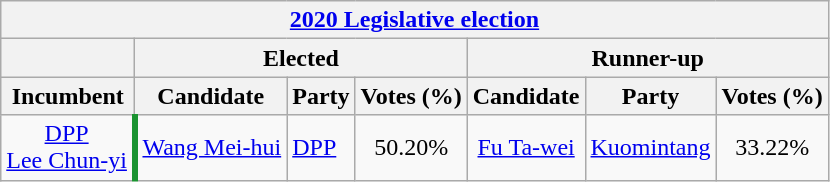<table class="wikitable collapsible sortable" style="text-align:center">
<tr>
<th colspan=8><a href='#'>2020 Legislative election</a></th>
</tr>
<tr>
<th> </th>
<th colspan=3>Elected</th>
<th colspan=3>Runner-up</th>
</tr>
<tr>
<th>Incumbent</th>
<th>Candidate</th>
<th>Party</th>
<th>Votes (%)</th>
<th>Candidate</th>
<th>Party</th>
<th>Votes (%)</th>
</tr>
<tr>
<td><a href='#'>DPP</a><br><a href='#'>Lee Chun-yi</a></td>
<td align="center" style="border-left:4px solid #1B9431;"><a href='#'>Wang Mei-hui</a></td>
<td align="left"><a href='#'>DPP</a></td>
<td>50.20%</td>
<td><a href='#'>Fu Ta-wei</a></td>
<td align="left"><a href='#'>Kuomintang</a></td>
<td>33.22%</td>
</tr>
</table>
